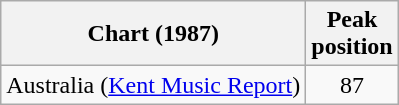<table class="wikitable">
<tr>
<th>Chart (1987)</th>
<th>Peak<br> position</th>
</tr>
<tr>
<td>Australia (<a href='#'>Kent Music Report</a>)</td>
<td align="center">87</td>
</tr>
</table>
